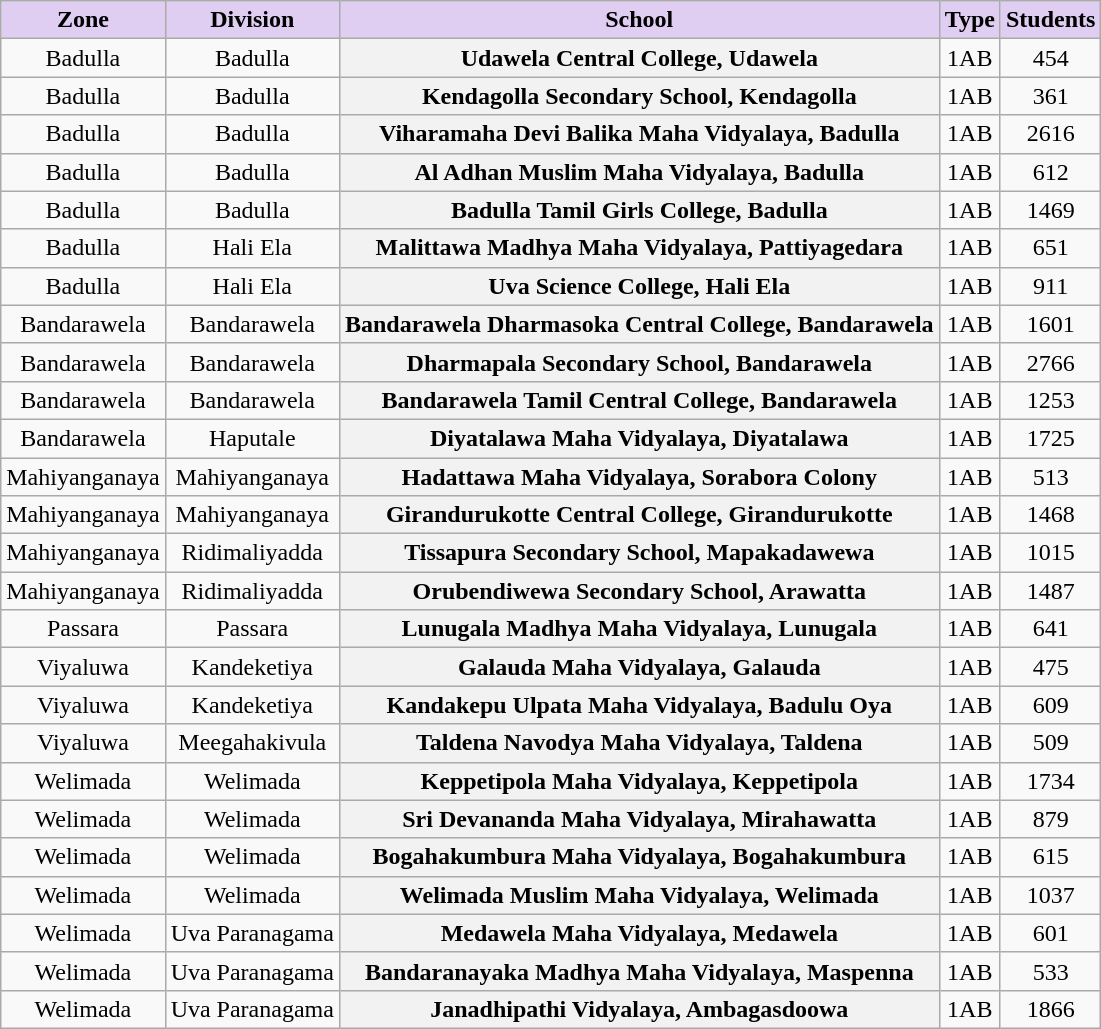<table class="wikitable sortable" style="text-align:center; font-size:100%">
<tr valign=bottom>
<th style="background-color:#E0CEF2;">Zone</th>
<th style="background-color:#E0CEF2;">Division</th>
<th style="background-color:#E0CEF2;">School</th>
<th style="background-color:#E0CEF2;">Type</th>
<th style="background-color:#E0CEF2;">Students</th>
</tr>
<tr>
<td>Badulla</td>
<td>Badulla</td>
<th>Udawela Central College, Udawela</th>
<td>1AB</td>
<td>454</td>
</tr>
<tr>
<td>Badulla</td>
<td>Badulla</td>
<th>Kendagolla Secondary School, Kendagolla</th>
<td>1AB</td>
<td>361</td>
</tr>
<tr>
<td>Badulla</td>
<td>Badulla</td>
<th>Viharamaha Devi Balika Maha Vidyalaya, Badulla</th>
<td>1AB</td>
<td>2616</td>
</tr>
<tr>
<td>Badulla</td>
<td>Badulla</td>
<th>Al Adhan Muslim Maha Vidyalaya, Badulla</th>
<td>1AB</td>
<td>612</td>
</tr>
<tr>
<td>Badulla</td>
<td>Badulla</td>
<th>Badulla Tamil Girls College, Badulla</th>
<td>1AB</td>
<td>1469</td>
</tr>
<tr>
<td>Badulla</td>
<td>Hali Ela</td>
<th>Malittawa Madhya Maha Vidyalaya, Pattiyagedara</th>
<td>1AB</td>
<td>651</td>
</tr>
<tr>
<td>Badulla</td>
<td>Hali Ela</td>
<th>Uva Science College, Hali Ela</th>
<td>1AB</td>
<td>911</td>
</tr>
<tr>
<td>Bandarawela</td>
<td>Bandarawela</td>
<th>Bandarawela Dharmasoka Central College, Bandarawela</th>
<td>1AB</td>
<td>1601</td>
</tr>
<tr>
<td>Bandarawela</td>
<td>Bandarawela</td>
<th>Dharmapala Secondary School, Bandarawela</th>
<td>1AB</td>
<td>2766</td>
</tr>
<tr>
<td>Bandarawela</td>
<td>Bandarawela</td>
<th>Bandarawela Tamil Central College, Bandarawela</th>
<td>1AB</td>
<td>1253</td>
</tr>
<tr>
<td>Bandarawela</td>
<td>Haputale</td>
<th>Diyatalawa Maha Vidyalaya, Diyatalawa</th>
<td>1AB</td>
<td>1725</td>
</tr>
<tr>
<td>Mahiyanganaya</td>
<td>Mahiyanganaya</td>
<th>Hadattawa Maha Vidyalaya, Sorabora Colony</th>
<td>1AB</td>
<td>513</td>
</tr>
<tr>
<td>Mahiyanganaya</td>
<td>Mahiyanganaya</td>
<th>Girandurukotte Central College, Girandurukotte</th>
<td>1AB</td>
<td>1468</td>
</tr>
<tr>
<td>Mahiyanganaya</td>
<td>Ridimaliyadda</td>
<th>Tissapura Secondary School, Mapakadawewa</th>
<td>1AB</td>
<td>1015</td>
</tr>
<tr>
<td>Mahiyanganaya</td>
<td>Ridimaliyadda</td>
<th>Orubendiwewa Secondary School, Arawatta</th>
<td>1AB</td>
<td>1487</td>
</tr>
<tr>
<td>Passara</td>
<td>Passara</td>
<th>Lunugala Madhya Maha Vidyalaya, Lunugala</th>
<td>1AB</td>
<td>641</td>
</tr>
<tr>
<td>Viyaluwa</td>
<td>Kandeketiya</td>
<th>Galauda Maha Vidyalaya, Galauda</th>
<td>1AB</td>
<td>475</td>
</tr>
<tr>
<td>Viyaluwa</td>
<td>Kandeketiya</td>
<th>Kandakepu Ulpata Maha Vidyalaya, Badulu Oya</th>
<td>1AB</td>
<td>609</td>
</tr>
<tr>
<td>Viyaluwa</td>
<td>Meegahakivula</td>
<th>Taldena Navodya Maha Vidyalaya, Taldena</th>
<td>1AB</td>
<td>509</td>
</tr>
<tr>
<td>Welimada</td>
<td>Welimada</td>
<th>Keppetipola Maha Vidyalaya, Keppetipola</th>
<td>1AB</td>
<td>1734</td>
</tr>
<tr>
<td>Welimada</td>
<td>Welimada</td>
<th>Sri Devananda Maha Vidyalaya, Mirahawatta</th>
<td>1AB</td>
<td>879</td>
</tr>
<tr>
<td>Welimada</td>
<td>Welimada</td>
<th>Bogahakumbura Maha Vidyalaya, Bogahakumbura</th>
<td>1AB</td>
<td>615</td>
</tr>
<tr>
<td>Welimada</td>
<td>Welimada</td>
<th>Welimada Muslim Maha Vidyalaya, Welimada</th>
<td>1AB</td>
<td>1037</td>
</tr>
<tr>
<td>Welimada</td>
<td>Uva Paranagama</td>
<th>Medawela Maha Vidyalaya, Medawela</th>
<td>1AB</td>
<td>601</td>
</tr>
<tr>
<td>Welimada</td>
<td>Uva Paranagama</td>
<th>Bandaranayaka Madhya Maha Vidyalaya, Maspenna</th>
<td>1AB</td>
<td>533</td>
</tr>
<tr>
<td>Welimada</td>
<td>Uva Paranagama</td>
<th>Janadhipathi Vidyalaya, Ambagasdoowa</th>
<td>1AB</td>
<td>1866</td>
</tr>
</table>
